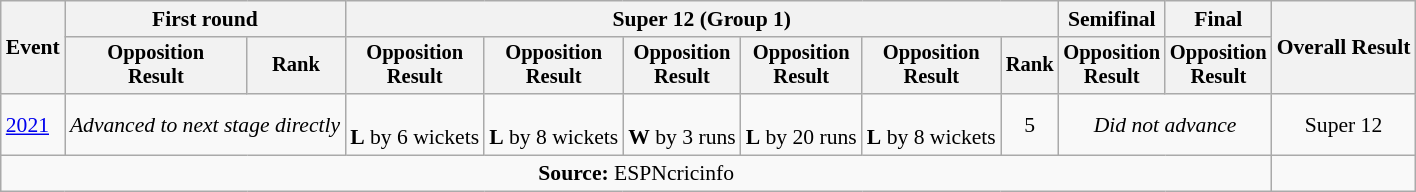<table class=wikitable style=font-size:90%;text-align:center>
<tr>
<th rowspan=2>Event</th>
<th colspan=2>First round</th>
<th colspan=6>Super 12 (Group 1)</th>
<th>Semifinal</th>
<th>Final</th>
<th rowspan=2>Overall Result</th>
</tr>
<tr style=font-size:95%>
<th>Opposition<br>Result</th>
<th>Rank</th>
<th>Opposition<br>Result</th>
<th>Opposition<br>Result</th>
<th>Opposition<br>Result</th>
<th>Opposition<br>Result</th>
<th>Opposition<br>Result</th>
<th>Rank</th>
<th>Opposition<br>Result</th>
<th>Opposition<br>Result</th>
</tr>
<tr>
<td align=left><a href='#'>2021</a></td>
<td colspan="2"><em>Advanced to next stage directly</em></td>
<td><br><strong>L</strong> by 6 wickets</td>
<td><br><strong>L</strong> by 8 wickets</td>
<td><br><strong>W</strong> by 3 runs</td>
<td><br><strong>L</strong> by 20 runs</td>
<td><br><strong>L</strong> by 8 wickets</td>
<td>5</td>
<td colspan="2"><em>Did not advance</em></td>
<td>Super 12</td>
</tr>
<tr>
<td colspan="11"><strong>Source:</strong> ESPNcricinfo</td>
</tr>
</table>
